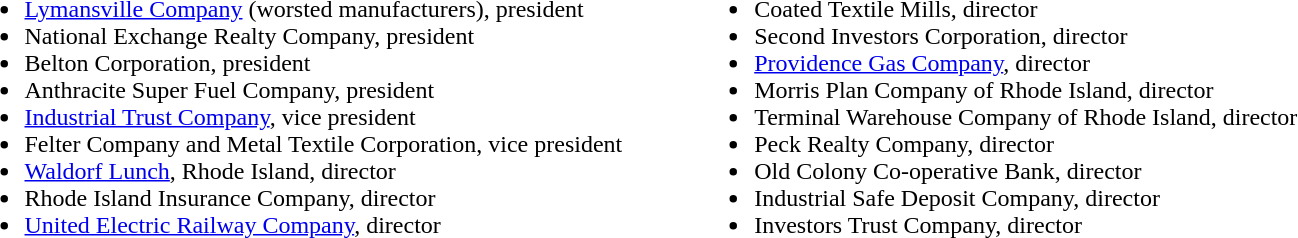<table>
<tr>
<td valign="top"><br><ul><li><a href='#'>Lymansville Company</a> (worsted manufacturers), president</li><li>National Exchange Realty Company, president</li><li>Belton Corporation, president</li><li>Anthracite Super Fuel Company, president</li><li><a href='#'>Industrial Trust Company</a>, vice president</li><li>Felter Company and Metal Textile Corporation, vice president</li><li><a href='#'>Waldorf Lunch</a>, Rhode Island, director</li><li>Rhode Island Insurance Company, director</li><li><a href='#'>United Electric Railway Company</a>, director</li></ul></td>
<td width="40"></td>
<td valign="top"><br><ul><li>Coated Textile Mills, director</li><li>Second Investors Corporation, director</li><li><a href='#'>Providence Gas Company</a>, director</li><li>Morris Plan Company of Rhode Island, director</li><li>Terminal Warehouse Company of Rhode Island, director</li><li>Peck Realty Company, director</li><li>Old Colony Co-operative Bank, director</li><li>Industrial Safe Deposit Company, director</li><li>Investors Trust Company, director</li></ul></td>
</tr>
</table>
